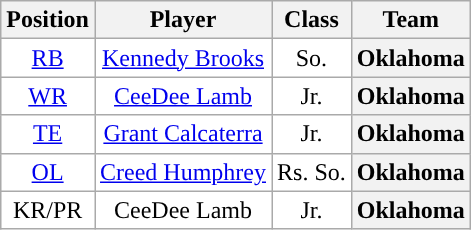<table class="wikitable sortable" border="1">
<tr>
<th>Position</th>
<th>Player</th>
<th>Class</th>
<th>Team</th>
</tr>
<tr>
<td style="text-align:center; background:white"><a href='#'>RB</a></td>
<td style="text-align:center; background:white"><a href='#'>Kennedy Brooks</a></td>
<td style="text-align:center; background:white">So.</td>
<th>Oklahoma</th>
</tr>
<tr>
<td style="text-align:center; background:white"><a href='#'>WR</a></td>
<td style="text-align:center; background:white"><a href='#'>CeeDee Lamb</a></td>
<td style="text-align:center; background:white">Jr.</td>
<th>Oklahoma</th>
</tr>
<tr>
<td style="text-align:center; background:white"><a href='#'>TE</a></td>
<td style="text-align:center; background:white"><a href='#'>Grant Calcaterra</a></td>
<td style="text-align:center; background:white">Jr.</td>
<th>Oklahoma</th>
</tr>
<tr>
<td style="text-align:center; background:white"><a href='#'>OL</a></td>
<td style="text-align:center; background:white"><a href='#'>Creed Humphrey</a></td>
<td style="text-align:center; background:white">Rs. So.</td>
<th>Oklahoma</th>
</tr>
<tr>
<td style="text-align:center; background:white">KR/PR</td>
<td style="text-align:center; background:white">CeeDee Lamb</td>
<td style="text-align:center; background:white">Jr.</td>
<th>Oklahoma</th>
</tr>
</table>
